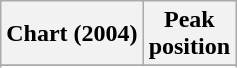<table class="wikitable plainrowheaders sortable">
<tr>
<th scope="col">Chart (2004)</th>
<th scope="col">Peak<br> position</th>
</tr>
<tr>
</tr>
<tr>
</tr>
<tr>
</tr>
</table>
